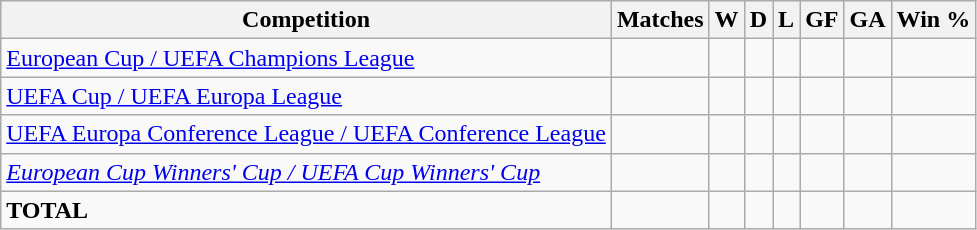<table class="wikitable">
<tr>
<th>Competition</th>
<th>Matches</th>
<th>W</th>
<th>D</th>
<th>L</th>
<th>GF</th>
<th>GA</th>
<th>Win %</th>
</tr>
<tr>
<td><a href='#'>European Cup / UEFA Champions League</a></td>
<td></td>
<td></td>
<td></td>
<td></td>
<td></td>
<td></td>
<td></td>
</tr>
<tr>
<td><a href='#'>UEFA Cup / UEFA Europa League</a></td>
<td></td>
<td></td>
<td></td>
<td></td>
<td></td>
<td></td>
<td></td>
</tr>
<tr>
<td><a href='#'>UEFA Europa Conference League / UEFA Conference League</a></td>
<td></td>
<td></td>
<td></td>
<td></td>
<td></td>
<td></td>
<td></td>
</tr>
<tr>
<td><em><a href='#'>European Cup Winners' Cup / UEFA Cup Winners' Cup</a></em></td>
<td></td>
<td></td>
<td></td>
<td></td>
<td></td>
<td></td>
<td></td>
</tr>
<tr>
<td><strong>TOTAL</strong></td>
<td></td>
<td></td>
<td></td>
<td></td>
<td></td>
<td></td>
<td></td>
</tr>
</table>
